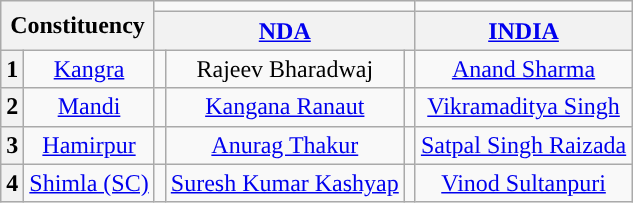<table class="wikitable sortable" style="text-align:center;">
<tr>
<th colspan="2" rowspan="2">Constituency</th>
<td colspan="3"></td>
<td colspan="3"></td>
</tr>
<tr>
<th colspan="3" class="wikitable"><a href='#'>NDA</a></th>
<th colspan="3" class="wikitable"><a href='#'>INDIA</a></th>
</tr>
<tr>
<th>1</th>
<td><a href='#'>Kangra</a></td>
<td></td>
<td>Rajeev Bharadwaj</td>
<td></td>
<td><a href='#'>Anand Sharma</a></td>
</tr>
<tr>
<th>2</th>
<td><a href='#'>Mandi</a></td>
<td></td>
<td><a href='#'>Kangana Ranaut</a></td>
<td></td>
<td><a href='#'> Vikramaditya Singh</a></td>
</tr>
<tr>
<th>3</th>
<td><a href='#'>Hamirpur</a></td>
<td></td>
<td><a href='#'>Anurag Thakur</a></td>
<td></td>
<td><a href='#'>Satpal Singh Raizada</a></td>
</tr>
<tr>
<th>4</th>
<td><a href='#'>Shimla (SC)</a></td>
<td></td>
<td><a href='#'>Suresh Kumar Kashyap</a></td>
<td></td>
<td><a href='#'>Vinod Sultanpuri</a></td>
</tr>
</table>
